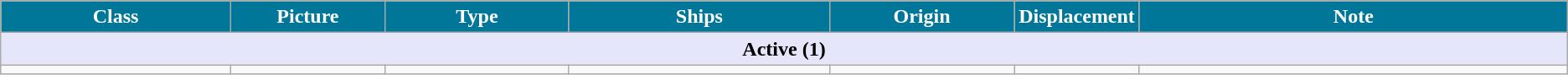<table class="wikitable">
<tr>
<th style="color: white; background:#079; width:15%;">Class</th>
<th style="color: white; background:#079; width:10%;">Picture</th>
<th style="color: white; background:#079; width:12%;">Type</th>
<th style="color: white; background:#079; width:17%;">Ships</th>
<th style="color: white; background:#079; width:12%;">Origin</th>
<th style="color: white; background:#079; width:6%;">Displacement</th>
<th style="color: white; background:#079; width:28%;">Note</th>
</tr>
<tr>
<th colspan="7" style="background: lavender;">Active (1)</th>
</tr>
<tr>
<td></td>
<td></td>
<td></td>
<td></td>
<td></td>
<td></td>
<td></td>
</tr>
</table>
